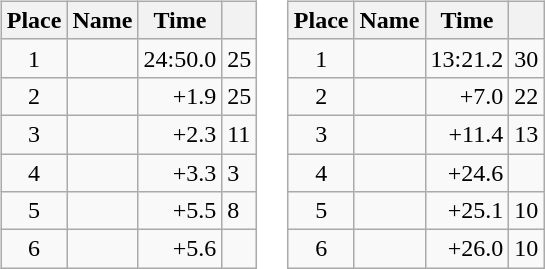<table border="0">
<tr>
<td valign="top"><br><table class="wikitable">
<tr>
<th>Place</th>
<th>Name</th>
<th>Time</th>
<th></th>
</tr>
<tr>
<td style="text-align:center;">1</td>
<td></td>
<td align="right">24:50.0</td>
<td>25</td>
</tr>
<tr>
<td style="text-align:center;">2</td>
<td></td>
<td align="right">+1.9</td>
<td>25</td>
</tr>
<tr>
<td style="text-align:center;">3</td>
<td></td>
<td align="right">+2.3</td>
<td>11</td>
</tr>
<tr>
<td style="text-align:center;">4</td>
<td></td>
<td align="right">+3.3</td>
<td>3</td>
</tr>
<tr>
<td style="text-align:center;">5</td>
<td></td>
<td align="right">+5.5</td>
<td>8</td>
</tr>
<tr>
<td style="text-align:center;">6</td>
<td></td>
<td align="right">+5.6</td>
<td></td>
</tr>
</table>
</td>
<td valign="top"><br><table class="wikitable">
<tr>
<th>Place</th>
<th>Name</th>
<th>Time</th>
<th></th>
</tr>
<tr>
<td style="text-align:center;">1</td>
<td></td>
<td align="right">13:21.2</td>
<td>30</td>
</tr>
<tr>
<td style="text-align:center;">2</td>
<td></td>
<td align="right">+7.0</td>
<td>22</td>
</tr>
<tr>
<td style="text-align:center;">3</td>
<td></td>
<td align="right">+11.4</td>
<td>13</td>
</tr>
<tr>
<td style="text-align:center;">4</td>
<td></td>
<td align="right">+24.6</td>
<td></td>
</tr>
<tr>
<td style="text-align:center;">5</td>
<td></td>
<td align="right">+25.1</td>
<td>10</td>
</tr>
<tr>
<td style="text-align:center;">6</td>
<td></td>
<td align="right">+26.0</td>
<td>10</td>
</tr>
</table>
</td>
</tr>
</table>
